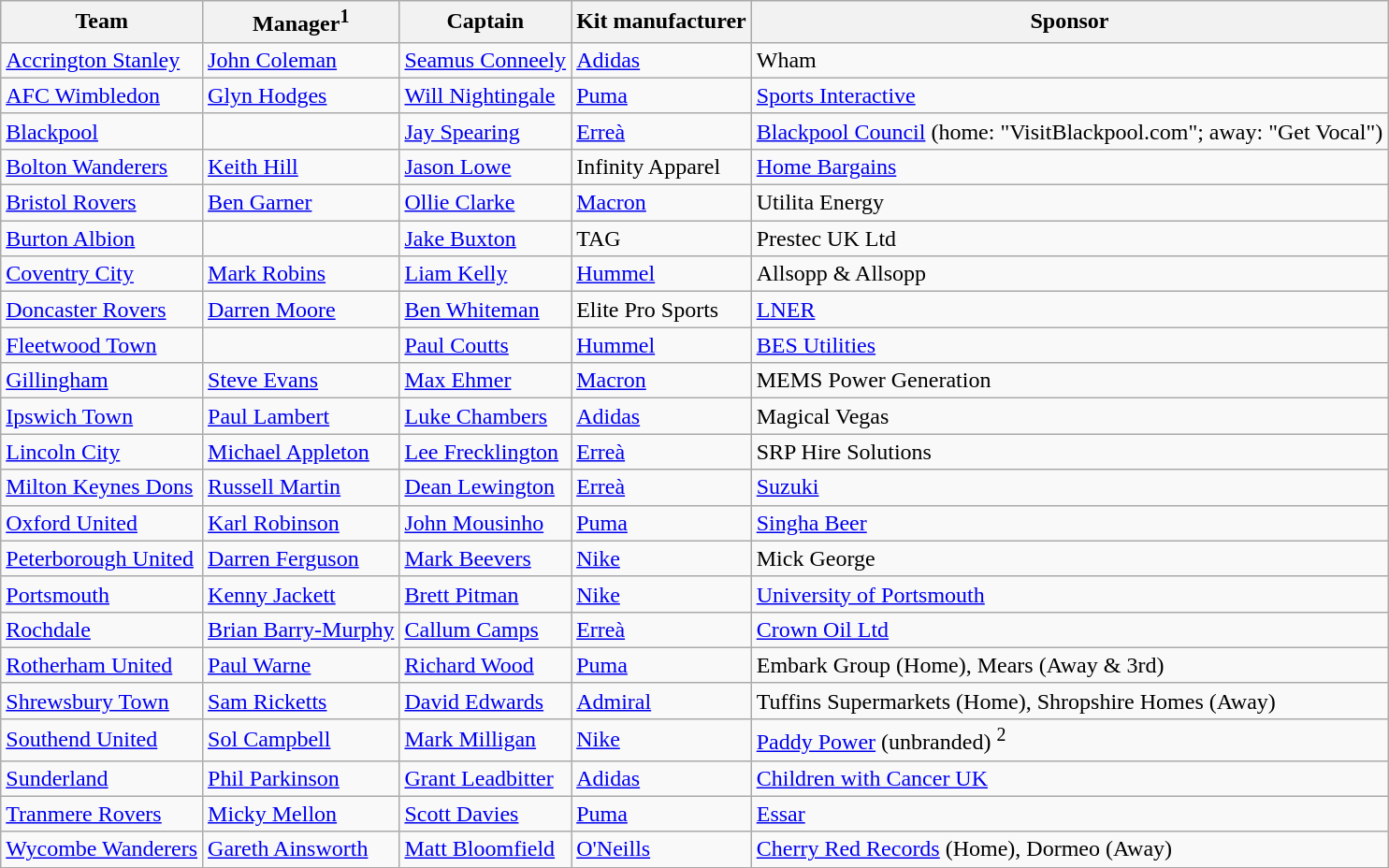<table class="wikitable sortable" style="text-align: left;">
<tr>
<th>Team</th>
<th>Manager<sup>1</sup></th>
<th>Captain</th>
<th>Kit manufacturer</th>
<th>Sponsor</th>
</tr>
<tr>
<td><a href='#'>Accrington Stanley</a></td>
<td> <a href='#'>John Coleman</a></td>
<td> <a href='#'>Seamus Conneely</a></td>
<td><a href='#'>Adidas</a></td>
<td>Wham</td>
</tr>
<tr>
<td><a href='#'>AFC Wimbledon</a></td>
<td> <a href='#'>Glyn Hodges</a></td>
<td> <a href='#'>Will Nightingale</a></td>
<td><a href='#'>Puma</a></td>
<td><a href='#'>Sports Interactive</a></td>
</tr>
<tr>
<td><a href='#'>Blackpool</a></td>
<td> </td>
<td> <a href='#'>Jay Spearing</a></td>
<td><a href='#'>Erreà</a></td>
<td><a href='#'>Blackpool Council</a> (home: "VisitBlackpool.com"; away: "Get Vocal")</td>
</tr>
<tr>
<td><a href='#'>Bolton Wanderers</a></td>
<td> <a href='#'>Keith Hill</a></td>
<td> <a href='#'>Jason Lowe</a></td>
<td>Infinity Apparel</td>
<td><a href='#'>Home Bargains</a></td>
</tr>
<tr>
<td><a href='#'>Bristol Rovers</a></td>
<td> <a href='#'>Ben Garner</a></td>
<td> <a href='#'>Ollie Clarke</a></td>
<td><a href='#'>Macron</a></td>
<td>Utilita Energy</td>
</tr>
<tr>
<td><a href='#'>Burton Albion</a></td>
<td> </td>
<td> <a href='#'>Jake Buxton</a></td>
<td>TAG</td>
<td>Prestec UK Ltd</td>
</tr>
<tr>
<td><a href='#'>Coventry City</a></td>
<td> <a href='#'>Mark Robins</a></td>
<td> <a href='#'>Liam Kelly</a></td>
<td><a href='#'>Hummel</a></td>
<td>Allsopp & Allsopp</td>
</tr>
<tr>
<td><a href='#'>Doncaster Rovers</a></td>
<td> <a href='#'>Darren Moore</a></td>
<td> <a href='#'>Ben Whiteman</a></td>
<td>Elite Pro Sports</td>
<td><a href='#'>LNER</a></td>
</tr>
<tr>
<td><a href='#'>Fleetwood Town</a></td>
<td> </td>
<td> <a href='#'>Paul Coutts</a></td>
<td><a href='#'>Hummel</a></td>
<td><a href='#'>BES Utilities</a></td>
</tr>
<tr>
<td><a href='#'>Gillingham</a></td>
<td> <a href='#'>Steve Evans</a></td>
<td> <a href='#'>Max Ehmer</a></td>
<td><a href='#'>Macron</a></td>
<td>MEMS Power Generation</td>
</tr>
<tr>
<td><a href='#'>Ipswich Town</a></td>
<td> <a href='#'>Paul Lambert</a></td>
<td> <a href='#'>Luke Chambers</a></td>
<td><a href='#'>Adidas</a></td>
<td>Magical Vegas</td>
</tr>
<tr>
<td><a href='#'>Lincoln City</a></td>
<td> <a href='#'>Michael Appleton</a></td>
<td> <a href='#'>Lee Frecklington</a></td>
<td><a href='#'>Erreà</a></td>
<td>SRP Hire Solutions </td>
</tr>
<tr>
<td><a href='#'>Milton Keynes Dons</a></td>
<td> <a href='#'>Russell Martin</a></td>
<td> <a href='#'>Dean Lewington</a></td>
<td><a href='#'>Erreà</a></td>
<td><a href='#'>Suzuki</a></td>
</tr>
<tr>
<td><a href='#'>Oxford United</a></td>
<td> <a href='#'>Karl Robinson</a></td>
<td> <a href='#'>John Mousinho</a></td>
<td><a href='#'>Puma</a></td>
<td><a href='#'>Singha Beer</a></td>
</tr>
<tr>
<td><a href='#'>Peterborough United</a></td>
<td> <a href='#'>Darren Ferguson</a></td>
<td> <a href='#'>Mark Beevers</a></td>
<td><a href='#'>Nike</a></td>
<td>Mick George</td>
</tr>
<tr>
<td><a href='#'>Portsmouth</a></td>
<td> <a href='#'>Kenny Jackett</a></td>
<td> <a href='#'>Brett Pitman</a></td>
<td><a href='#'>Nike</a></td>
<td><a href='#'>University of Portsmouth</a></td>
</tr>
<tr>
<td><a href='#'>Rochdale</a></td>
<td> <a href='#'>Brian Barry-Murphy</a></td>
<td> <a href='#'>Callum Camps</a></td>
<td><a href='#'>Erreà</a></td>
<td><a href='#'>Crown Oil Ltd</a></td>
</tr>
<tr>
<td><a href='#'>Rotherham United</a></td>
<td> <a href='#'>Paul Warne</a></td>
<td> <a href='#'>Richard Wood</a></td>
<td><a href='#'>Puma</a></td>
<td>Embark Group (Home), Mears (Away & 3rd)</td>
</tr>
<tr>
<td><a href='#'>Shrewsbury Town</a></td>
<td> <a href='#'>Sam Ricketts</a></td>
<td> <a href='#'>David Edwards</a></td>
<td><a href='#'>Admiral</a></td>
<td>Tuffins Supermarkets (Home), Shropshire Homes (Away)</td>
</tr>
<tr>
<td><a href='#'>Southend United</a></td>
<td> <a href='#'>Sol Campbell</a></td>
<td> <a href='#'>Mark Milligan</a></td>
<td><a href='#'>Nike</a></td>
<td><a href='#'>Paddy Power</a> (unbranded) <sup>2</sup></td>
</tr>
<tr>
<td><a href='#'>Sunderland</a></td>
<td> <a href='#'>Phil Parkinson</a></td>
<td> <a href='#'>Grant Leadbitter</a></td>
<td><a href='#'>Adidas</a></td>
<td><a href='#'>Children with Cancer UK</a></td>
</tr>
<tr>
<td><a href='#'>Tranmere Rovers</a></td>
<td> <a href='#'>Micky Mellon</a></td>
<td> <a href='#'>Scott Davies</a></td>
<td><a href='#'>Puma</a></td>
<td><a href='#'>Essar</a></td>
</tr>
<tr>
<td><a href='#'>Wycombe Wanderers</a></td>
<td> <a href='#'>Gareth Ainsworth</a></td>
<td> <a href='#'>Matt Bloomfield</a></td>
<td><a href='#'>O'Neills</a></td>
<td><a href='#'>Cherry Red Records</a> (Home), Dormeo (Away)</td>
</tr>
</table>
